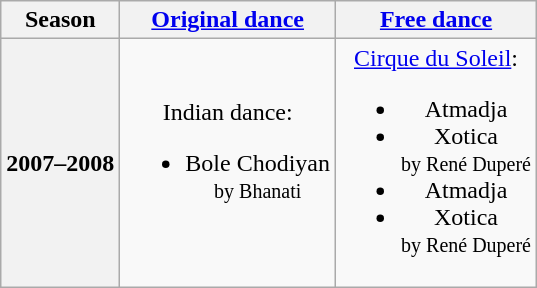<table class="wikitable" style="text-align:center">
<tr>
<th>Season</th>
<th><a href='#'>Original dance</a></th>
<th><a href='#'>Free dance</a></th>
</tr>
<tr>
<th>2007–2008 <br> </th>
<td>Indian dance:<br><ul><li>Bole Chodiyan <br><small> by Bhanati </small></li></ul></td>
<td><a href='#'>Cirque du Soleil</a>:<br><ul><li>Atmadja</li><li>Xotica <br><small> by René Duperé </small></li><li>Atmadja</li><li>Xotica <br><small> by René Duperé </small></li></ul></td>
</tr>
</table>
